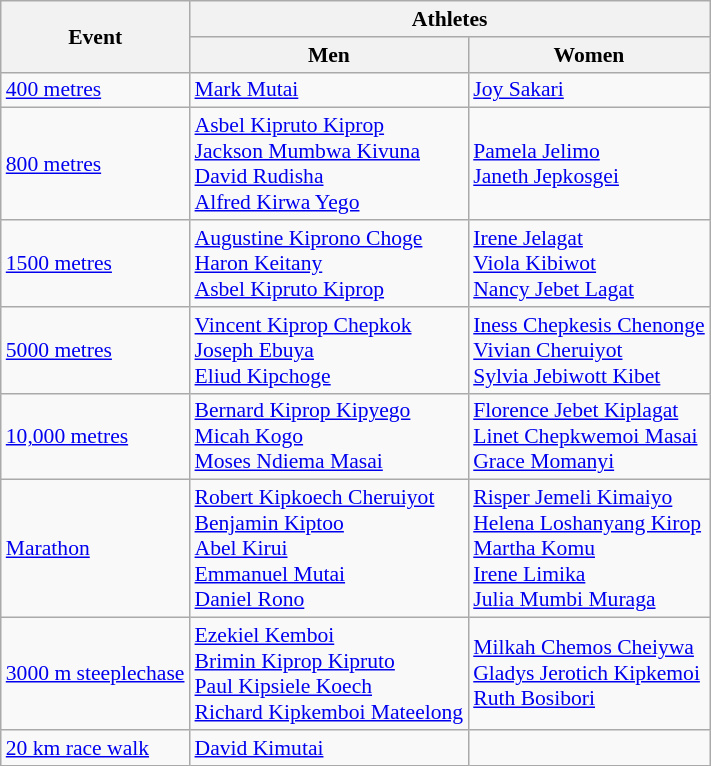<table class=wikitable style="font-size:90%">
<tr>
<th rowspan=2>Event</th>
<th colspan=2>Athletes</th>
</tr>
<tr>
<th>Men</th>
<th>Women</th>
</tr>
<tr>
<td><a href='#'>400 metres</a></td>
<td><a href='#'>Mark Mutai</a></td>
<td><a href='#'>Joy Sakari</a></td>
</tr>
<tr>
<td><a href='#'>800 metres</a></td>
<td><a href='#'>Asbel Kipruto Kiprop</a><br><a href='#'>Jackson Mumbwa Kivuna</a><br><a href='#'>David Rudisha</a><br><a href='#'>Alfred Kirwa Yego</a></td>
<td><a href='#'>Pamela Jelimo</a><br><a href='#'>Janeth Jepkosgei</a></td>
</tr>
<tr>
<td><a href='#'>1500 metres</a></td>
<td><a href='#'>Augustine Kiprono Choge</a><br><a href='#'>Haron Keitany</a><br><a href='#'>Asbel Kipruto Kiprop</a></td>
<td><a href='#'>Irene Jelagat</a><br><a href='#'>Viola Kibiwot</a><br><a href='#'>Nancy Jebet Lagat</a></td>
</tr>
<tr>
<td><a href='#'>5000 metres</a></td>
<td><a href='#'>Vincent Kiprop Chepkok</a><br><a href='#'>Joseph Ebuya</a><br><a href='#'>Eliud Kipchoge</a></td>
<td><a href='#'>Iness Chepkesis Chenonge</a><br><a href='#'>Vivian Cheruiyot</a><br><a href='#'>Sylvia Jebiwott Kibet</a></td>
</tr>
<tr>
<td><a href='#'>10,000 metres</a></td>
<td><a href='#'>Bernard Kiprop Kipyego</a><br><a href='#'>Micah Kogo</a><br><a href='#'>Moses Ndiema Masai</a></td>
<td><a href='#'>Florence Jebet Kiplagat</a><br><a href='#'>Linet Chepkwemoi Masai</a><br><a href='#'>Grace Momanyi</a></td>
</tr>
<tr>
<td><a href='#'>Marathon</a></td>
<td><a href='#'>Robert Kipkoech Cheruiyot</a><br><a href='#'>Benjamin Kiptoo</a><br><a href='#'>Abel Kirui</a><br><a href='#'>Emmanuel Mutai</a><br><a href='#'>Daniel Rono</a></td>
<td><a href='#'>Risper Jemeli Kimaiyo</a><br><a href='#'>Helena Loshanyang Kirop</a><br><a href='#'>Martha Komu</a><br><a href='#'>Irene Limika</a><br><a href='#'>Julia Mumbi Muraga</a></td>
</tr>
<tr>
<td><a href='#'>3000 m steeplechase</a></td>
<td><a href='#'>Ezekiel Kemboi</a><br><a href='#'>Brimin Kiprop Kipruto</a><br><a href='#'>Paul Kipsiele Koech</a><br><a href='#'>Richard Kipkemboi Mateelong</a></td>
<td><a href='#'>Milkah Chemos Cheiywa</a><br><a href='#'>Gladys Jerotich Kipkemoi</a><br><a href='#'>Ruth Bosibori</a></td>
</tr>
<tr>
<td><a href='#'>20 km race walk</a></td>
<td><a href='#'>David Kimutai</a></td>
<td></td>
</tr>
</table>
